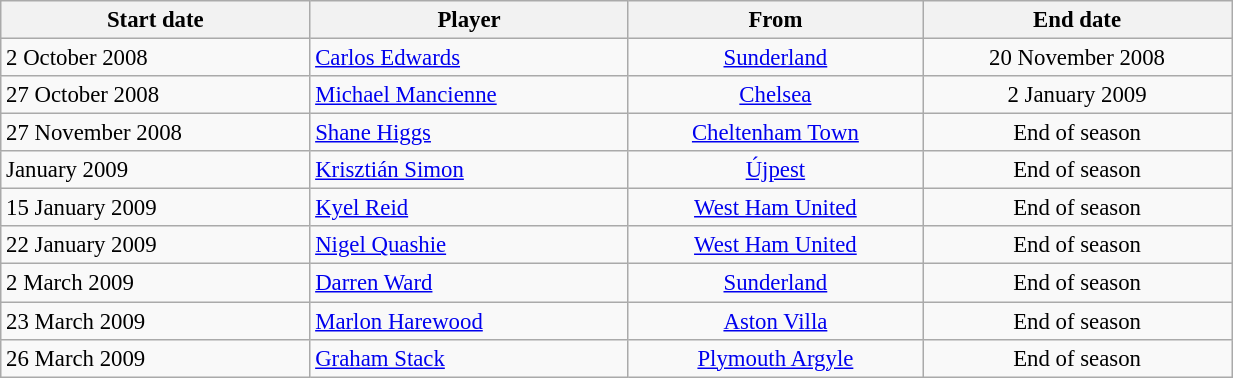<table class="wikitable" style="text-align:center; font-size:95%;width:65%; text-align:left">
<tr>
<th><strong>Start date</strong></th>
<th><strong>Player</strong></th>
<th><strong>From</strong></th>
<th><strong>End date</strong></th>
</tr>
<tr --->
<td>2 October 2008</td>
<td> <a href='#'>Carlos Edwards</a></td>
<td align="center"><a href='#'>Sunderland</a></td>
<td align="center">20 November 2008</td>
</tr>
<tr --->
<td>27 October 2008</td>
<td> <a href='#'>Michael Mancienne</a></td>
<td align="center"><a href='#'>Chelsea</a></td>
<td align="center">2 January 2009</td>
</tr>
<tr --->
<td>27 November 2008</td>
<td> <a href='#'>Shane Higgs</a></td>
<td align="center"><a href='#'>Cheltenham Town</a></td>
<td align="center">End of season</td>
</tr>
<tr --->
<td>January 2009</td>
<td> <a href='#'>Krisztián Simon</a></td>
<td align="center"> <a href='#'>Újpest</a></td>
<td align="center">End of season</td>
</tr>
<tr --->
<td>15 January 2009</td>
<td> <a href='#'>Kyel Reid</a></td>
<td align="center"><a href='#'>West Ham United</a></td>
<td align="center">End of season</td>
</tr>
<tr --->
<td>22 January 2009</td>
<td> <a href='#'>Nigel Quashie</a></td>
<td align="center"><a href='#'>West Ham United</a></td>
<td align="center">End of season</td>
</tr>
<tr --->
<td>2 March 2009</td>
<td> <a href='#'>Darren Ward</a></td>
<td align="center"><a href='#'>Sunderland</a></td>
<td align="center">End of season</td>
</tr>
<tr --->
<td>23 March 2009</td>
<td> <a href='#'>Marlon Harewood</a></td>
<td align="center"><a href='#'>Aston Villa</a></td>
<td align="center">End of season</td>
</tr>
<tr --->
<td>26 March 2009</td>
<td> <a href='#'>Graham Stack</a></td>
<td align="center"><a href='#'>Plymouth Argyle</a></td>
<td align="center">End of season</td>
</tr>
</table>
